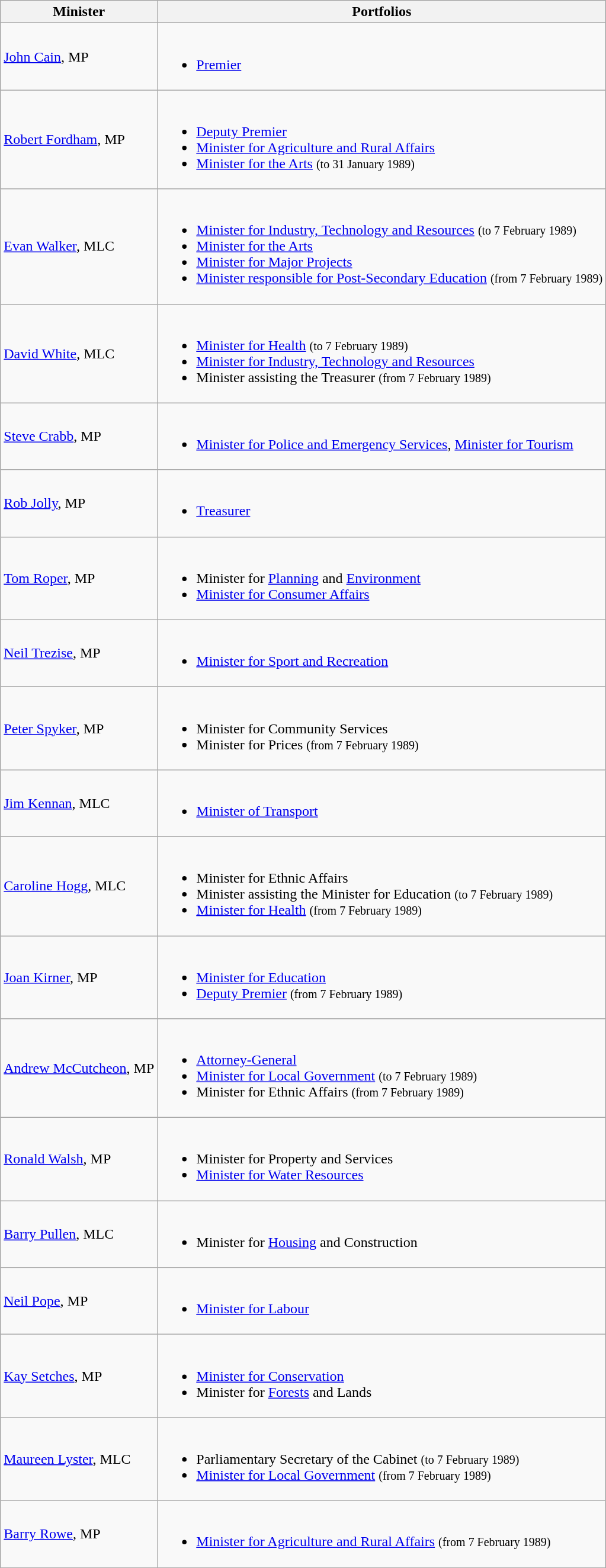<table class="wikitable">
<tr>
<th><strong>Minister</strong></th>
<th><strong>Portfolios</strong></th>
</tr>
<tr>
<td><a href='#'>John Cain</a>, MP</td>
<td><br><ul><li><a href='#'>Premier</a></li></ul></td>
</tr>
<tr>
<td><a href='#'>Robert Fordham</a>, MP</td>
<td><br><ul><li><a href='#'>Deputy Premier</a></li><li><a href='#'>Minister for Agriculture and Rural Affairs</a></li><li><a href='#'>Minister for the Arts</a> <small>(to 31 January 1989)</small></li></ul></td>
</tr>
<tr>
<td><a href='#'>Evan Walker</a>, MLC</td>
<td><br><ul><li><a href='#'>Minister for Industry, Technology and Resources</a> <small>(to 7 February 1989)</small></li><li><a href='#'>Minister for the Arts</a></li><li><a href='#'>Minister for Major Projects</a></li><li><a href='#'>Minister responsible for Post-Secondary Education</a> <small>(from 7 February 1989)</small></li></ul></td>
</tr>
<tr>
<td><a href='#'>David White</a>, MLC</td>
<td><br><ul><li><a href='#'>Minister for Health</a> <small>(to 7 February 1989)</small></li><li><a href='#'>Minister for Industry, Technology and Resources</a></li><li>Minister assisting the Treasurer <small>(from 7 February 1989)</small></li></ul></td>
</tr>
<tr>
<td><a href='#'>Steve Crabb</a>, MP</td>
<td><br><ul><li><a href='#'>Minister for Police and Emergency Services</a>, <a href='#'>Minister for Tourism</a></li></ul></td>
</tr>
<tr>
<td><a href='#'>Rob Jolly</a>, MP</td>
<td><br><ul><li><a href='#'>Treasurer</a></li></ul></td>
</tr>
<tr>
<td><a href='#'>Tom Roper</a>, MP</td>
<td><br><ul><li>Minister for <a href='#'>Planning</a> and <a href='#'>Environment</a></li><li><a href='#'>Minister for Consumer Affairs</a></li></ul></td>
</tr>
<tr>
<td><a href='#'>Neil Trezise</a>, MP</td>
<td><br><ul><li><a href='#'>Minister for Sport and Recreation</a></li></ul></td>
</tr>
<tr>
<td><a href='#'>Peter Spyker</a>, MP</td>
<td><br><ul><li>Minister for Community Services</li><li>Minister for Prices <small>(from 7 February 1989)</small></li></ul></td>
</tr>
<tr>
<td><a href='#'>Jim Kennan</a>, MLC</td>
<td><br><ul><li><a href='#'>Minister of Transport</a></li></ul></td>
</tr>
<tr>
<td><a href='#'>Caroline Hogg</a>, MLC</td>
<td><br><ul><li>Minister for Ethnic Affairs</li><li>Minister assisting the Minister for Education <small>(to 7 February 1989)</small></li><li><a href='#'>Minister for Health</a> <small>(from 7 February 1989)</small></li></ul></td>
</tr>
<tr>
<td><a href='#'>Joan Kirner</a>, MP</td>
<td><br><ul><li><a href='#'>Minister for Education</a></li><li><a href='#'>Deputy Premier</a> <small>(from 7 February 1989)</small></li></ul></td>
</tr>
<tr>
<td><a href='#'>Andrew McCutcheon</a>, MP</td>
<td><br><ul><li><a href='#'>Attorney-General</a></li><li><a href='#'>Minister for Local Government</a> <small>(to 7 February 1989)</small></li><li>Minister for Ethnic Affairs <small>(from 7 February 1989)</small></li></ul></td>
</tr>
<tr>
<td><a href='#'>Ronald Walsh</a>, MP</td>
<td><br><ul><li>Minister for Property and Services</li><li><a href='#'>Minister for Water Resources</a></li></ul></td>
</tr>
<tr>
<td><a href='#'>Barry Pullen</a>, MLC</td>
<td><br><ul><li>Minister for <a href='#'>Housing</a> and Construction</li></ul></td>
</tr>
<tr>
<td><a href='#'>Neil Pope</a>, MP</td>
<td><br><ul><li><a href='#'>Minister for Labour</a></li></ul></td>
</tr>
<tr>
<td><a href='#'>Kay Setches</a>, MP</td>
<td><br><ul><li><a href='#'>Minister for Conservation</a></li><li>Minister for <a href='#'>Forests</a> and Lands</li></ul></td>
</tr>
<tr>
<td><a href='#'>Maureen Lyster</a>, MLC</td>
<td><br><ul><li>Parliamentary Secretary of the Cabinet <small>(to 7 February 1989)</small></li><li><a href='#'>Minister for Local Government</a> <small>(from 7 February 1989)</small></li></ul></td>
</tr>
<tr>
<td><a href='#'>Barry Rowe</a>, MP</td>
<td><br><ul><li><a href='#'>Minister for Agriculture and Rural Affairs</a> <small>(from 7 February 1989)</small></li></ul></td>
</tr>
</table>
